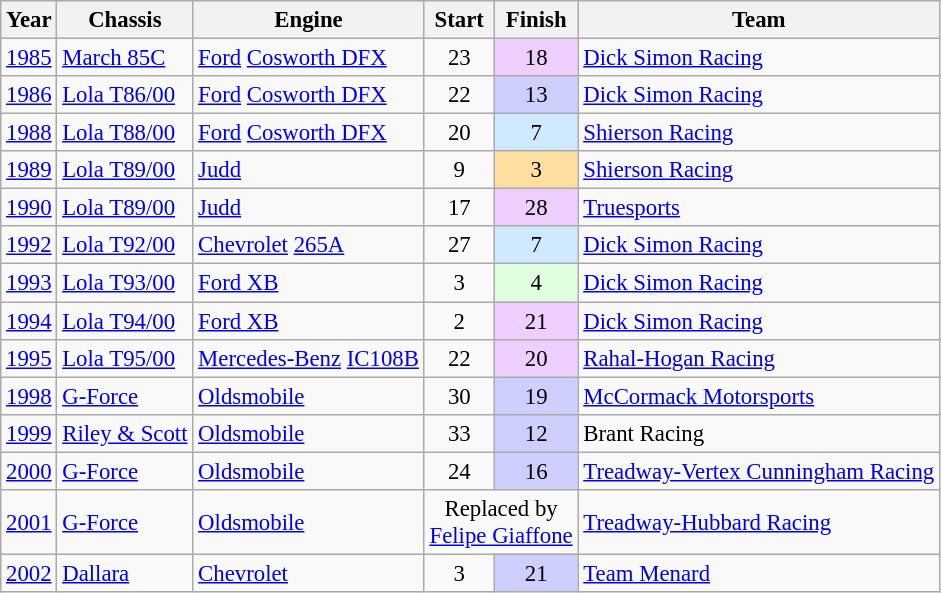<table class="wikitable" style="font-size: 95%;">
<tr>
<th>Year</th>
<th>Chassis</th>
<th>Engine</th>
<th>Start</th>
<th>Finish</th>
<th>Team</th>
</tr>
<tr>
<td><a href='#'>1985</a></td>
<td><a href='#'>March 85C</a></td>
<td><a href='#'>Ford</a> <a href='#'>Cosworth DFX</a></td>
<td align=center>23</td>
<td align=center style="background:#EFCFFF;">18</td>
<td><a href='#'>Dick Simon Racing</a></td>
</tr>
<tr>
<td><a href='#'>1986</a></td>
<td><a href='#'>Lola T86/00</a></td>
<td><a href='#'>Ford</a> <a href='#'>Cosworth DFX</a></td>
<td align=center>22</td>
<td align=center style="background:#CFCFFF;">13</td>
<td><a href='#'>Dick Simon Racing</a></td>
</tr>
<tr>
<td><a href='#'>1988</a></td>
<td><a href='#'>Lola T88/00</a></td>
<td><a href='#'>Ford</a> <a href='#'>Cosworth DFX</a></td>
<td align=center>20</td>
<td align=center style="background:#CFEAFF;">7</td>
<td><a href='#'>Shierson Racing</a></td>
</tr>
<tr>
<td><a href='#'>1989</a></td>
<td><a href='#'>Lola T89/00</a></td>
<td><a href='#'>Judd</a></td>
<td align=center>9</td>
<td align=center style="background:#FFDF9F;">3</td>
<td><a href='#'>Shierson Racing</a></td>
</tr>
<tr>
<td><a href='#'>1990</a></td>
<td><a href='#'>Lola T89/00</a></td>
<td><a href='#'>Judd</a></td>
<td align=center>17</td>
<td align=center style="background:#EFCFFF;">28</td>
<td><a href='#'>Truesports</a></td>
</tr>
<tr>
<td><a href='#'>1992</a></td>
<td><a href='#'>Lola T92/00</a></td>
<td><a href='#'>Chevrolet</a> <a href='#'>265A</a></td>
<td align=center>27</td>
<td align=center style="background:#CFEAFF;">7</td>
<td><a href='#'>Dick Simon Racing</a></td>
</tr>
<tr>
<td><a href='#'>1993</a></td>
<td><a href='#'>Lola T93/00</a></td>
<td><a href='#'>Ford XB</a></td>
<td align=center>3</td>
<td align=center style="background:#DFFFDF;">4</td>
<td><a href='#'>Dick Simon Racing</a></td>
</tr>
<tr>
<td><a href='#'>1994</a></td>
<td><a href='#'>Lola T94/00</a></td>
<td><a href='#'>Ford XB</a></td>
<td align=center>2</td>
<td align=center style="background:#EFCFFF;">21</td>
<td><a href='#'>Dick Simon Racing</a></td>
</tr>
<tr>
<td><a href='#'>1995</a></td>
<td><a href='#'>Lola T95/00</a></td>
<td><a href='#'>Mercedes-Benz</a> <a href='#'>IC108B</a></td>
<td align=center>22</td>
<td align=center style="background:#EFCFFF;">20</td>
<td><a href='#'>Rahal-Hogan Racing</a></td>
</tr>
<tr>
<td><a href='#'>1998</a></td>
<td><a href='#'>G-Force</a></td>
<td><a href='#'>Oldsmobile</a></td>
<td align=center>30</td>
<td align=center style="background:#CFCFFF;">19</td>
<td><a href='#'>McCormack Motorsports</a></td>
</tr>
<tr>
<td><a href='#'>1999</a></td>
<td><a href='#'>Riley & Scott</a></td>
<td><a href='#'>Oldsmobile</a></td>
<td align=center>33</td>
<td align=center style="background:#CFCFFF;">12</td>
<td>Brant Racing</td>
</tr>
<tr>
<td><a href='#'>2000</a></td>
<td><a href='#'>G-Force</a></td>
<td><a href='#'>Oldsmobile</a></td>
<td align=center>24</td>
<td align=center style="background:#CFCFFF;">16</td>
<td><a href='#'>Treadway-Vertex Cunningham Racing</a></td>
</tr>
<tr>
<td><a href='#'>2001</a></td>
<td><a href='#'>G-Force</a></td>
<td><a href='#'>Oldsmobile</a></td>
<td colspan=2 align=center>Replaced by<br><a href='#'>Felipe Giaffone</a></td>
<td><a href='#'>Treadway-Hubbard Racing</a></td>
</tr>
<tr>
<td><a href='#'>2002</a></td>
<td><a href='#'>Dallara</a></td>
<td><a href='#'>Chevrolet</a></td>
<td align=center>3</td>
<td align=center style="background:#CFCFFF;">21</td>
<td><a href='#'>Team Menard</a></td>
</tr>
</table>
